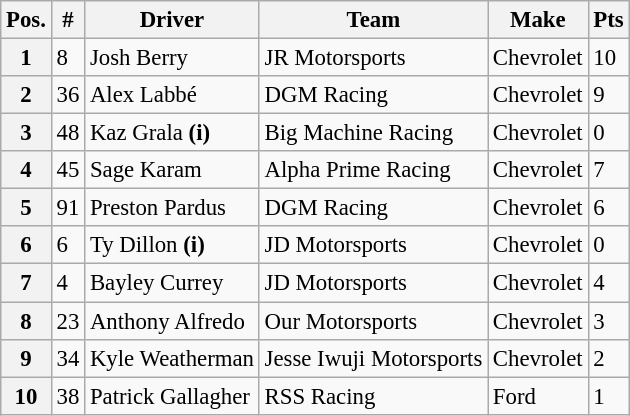<table class="wikitable" style="font-size:95%">
<tr>
<th>Pos.</th>
<th>#</th>
<th>Driver</th>
<th>Team</th>
<th>Make</th>
<th>Pts</th>
</tr>
<tr>
<th>1</th>
<td>8</td>
<td>Josh Berry</td>
<td>JR Motorsports</td>
<td>Chevrolet</td>
<td>10</td>
</tr>
<tr>
<th>2</th>
<td>36</td>
<td>Alex Labbé</td>
<td>DGM Racing</td>
<td>Chevrolet</td>
<td>9</td>
</tr>
<tr>
<th>3</th>
<td>48</td>
<td>Kaz Grala <strong>(i)</strong></td>
<td>Big Machine Racing</td>
<td>Chevrolet</td>
<td>0</td>
</tr>
<tr>
<th>4</th>
<td>45</td>
<td>Sage Karam</td>
<td>Alpha Prime Racing</td>
<td>Chevrolet</td>
<td>7</td>
</tr>
<tr>
<th>5</th>
<td>91</td>
<td>Preston Pardus</td>
<td>DGM Racing</td>
<td>Chevrolet</td>
<td>6</td>
</tr>
<tr>
<th>6</th>
<td>6</td>
<td>Ty Dillon <strong>(i)</strong></td>
<td>JD Motorsports</td>
<td>Chevrolet</td>
<td>0</td>
</tr>
<tr>
<th>7</th>
<td>4</td>
<td>Bayley Currey</td>
<td>JD Motorsports</td>
<td>Chevrolet</td>
<td>4</td>
</tr>
<tr>
<th>8</th>
<td>23</td>
<td>Anthony Alfredo</td>
<td>Our Motorsports</td>
<td>Chevrolet</td>
<td>3</td>
</tr>
<tr>
<th>9</th>
<td>34</td>
<td>Kyle Weatherman</td>
<td>Jesse Iwuji Motorsports</td>
<td>Chevrolet</td>
<td>2</td>
</tr>
<tr>
<th>10</th>
<td>38</td>
<td>Patrick Gallagher</td>
<td>RSS Racing</td>
<td>Ford</td>
<td>1</td>
</tr>
</table>
